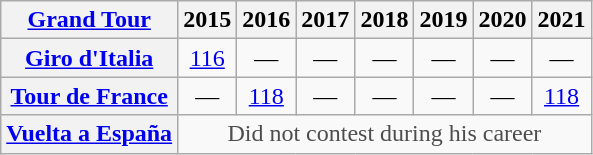<table class="wikitable plainrowheaders">
<tr>
<th scope="col"><a href='#'>Grand Tour</a></th>
<th scope="col">2015</th>
<th scope="col">2016</th>
<th scope="col">2017</th>
<th scope="col">2018</th>
<th scope="col">2019</th>
<th scope="col">2020</th>
<th scope="col">2021</th>
</tr>
<tr style="text-align:center;">
<th scope="row"> <a href='#'>Giro d'Italia</a></th>
<td><a href='#'>116</a></td>
<td>—</td>
<td>—</td>
<td>—</td>
<td>—</td>
<td>—</td>
<td>—</td>
</tr>
<tr style="text-align:center;">
<th scope="row"> <a href='#'>Tour de France</a></th>
<td>—</td>
<td><a href='#'>118</a></td>
<td>—</td>
<td>—</td>
<td>—</td>
<td>—</td>
<td><a href='#'>118</a></td>
</tr>
<tr style="text-align:center;">
<th scope="row"> <a href='#'>Vuelta a España</a></th>
<td style="color:#4d4d4d;" colspan=7>Did not contest during his career</td>
</tr>
</table>
